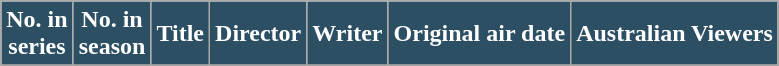<table class="wikitable plainrowheaders">
<tr style="color:white">
<th style="background: #2C4F63;">No. in<br>series</th>
<th style="background: #2C4F63;">No. in<br>season</th>
<th style="background: #2C4F63;">Title</th>
<th style="background: #2C4F63;">Director</th>
<th style="background: #2C4F63;">Writer</th>
<th style="background: #2C4F63;">Original air date</th>
<th style="background: #2C4F63;">Australian Viewers</th>
</tr>
<tr>
</tr>
</table>
